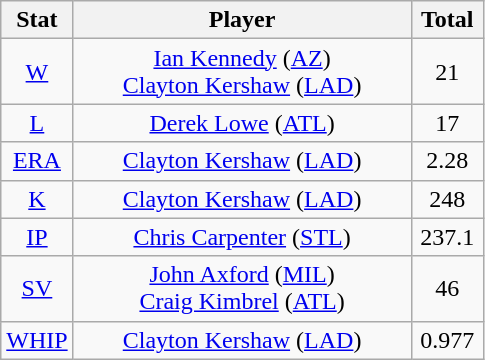<table class="wikitable" style="text-align:center;">
<tr>
<th style="width:15%">Stat</th>
<th>Player</th>
<th style="width:15%">Total</th>
</tr>
<tr>
<td><a href='#'>W</a></td>
<td><a href='#'>Ian Kennedy</a> (<a href='#'>AZ</a>)<br><a href='#'>Clayton Kershaw</a> (<a href='#'>LAD</a>)</td>
<td>21</td>
</tr>
<tr>
<td><a href='#'>L</a></td>
<td><a href='#'>Derek Lowe</a> (<a href='#'>ATL</a>)</td>
<td>17</td>
</tr>
<tr>
<td><a href='#'>ERA</a></td>
<td><a href='#'>Clayton Kershaw</a> (<a href='#'>LAD</a>)</td>
<td>2.28</td>
</tr>
<tr>
<td><a href='#'>K</a></td>
<td><a href='#'>Clayton Kershaw</a> (<a href='#'>LAD</a>)</td>
<td>248</td>
</tr>
<tr>
<td><a href='#'>IP</a></td>
<td><a href='#'>Chris Carpenter</a> (<a href='#'>STL</a>)</td>
<td>237.1</td>
</tr>
<tr>
<td><a href='#'>SV</a></td>
<td><a href='#'>John Axford</a> (<a href='#'>MIL</a>)<br><a href='#'>Craig Kimbrel</a> (<a href='#'>ATL</a>)</td>
<td>46</td>
</tr>
<tr>
<td><a href='#'>WHIP</a></td>
<td><a href='#'>Clayton Kershaw</a> (<a href='#'>LAD</a>)</td>
<td>0.977</td>
</tr>
</table>
